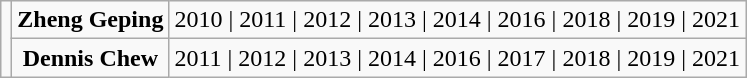<table class="wikitable" style="text-align:center">
<tr>
<td rowspan=3><div></div></td>
<td><strong>Zheng Geping</strong></td>
<td 2009>2010 | 2011 | 2012 | 2013 | 2014 | 2016 | 2018 | 2019 | 2021</td>
</tr>
<tr>
<td><strong>Dennis Chew</strong></td>
<td 2010>2011 | 2012 | 2013 | 2014 | 2016 | 2017 | 2018 | 2019 | 2021</td>
</tr>
</table>
